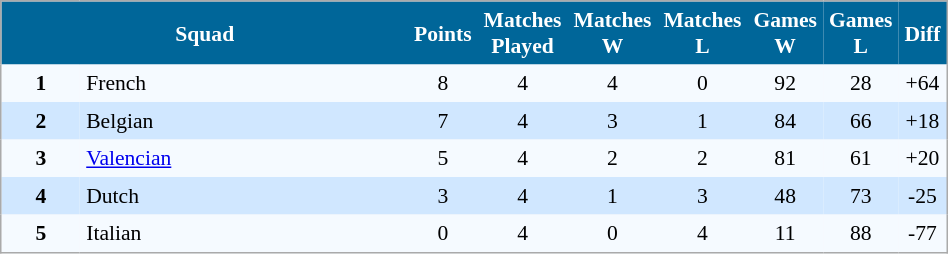<table align=center width=50% cellpadding="4" cellspacing="0" style="background: #f9f9f9; border: 1px #aaa solid; border-collapse: collapse; font-size: 90%;">
<tr align=center bgcolor=#006699 style="color:white;">
<th width=50% colspan=2>Squad</th>
<th width=5%>Points</th>
<th width=5%>Matches Played</th>
<th width=5%>Matches W</th>
<th width=5%>Matches L</th>
<th width=5%>Games W</th>
<th width=5%>Games L</th>
<th width=5%>Diff</th>
</tr>
<tr align=center bgcolor=#F5FAFF>
<td><strong>1</strong></td>
<td align=left>French</td>
<td>8</td>
<td>4</td>
<td>4</td>
<td>0</td>
<td>92</td>
<td>28</td>
<td>+64</td>
</tr>
<tr align=center bgcolor=#D0E7FF>
<td><strong>2</strong></td>
<td align=left>Belgian</td>
<td>7</td>
<td>4</td>
<td>3</td>
<td>1</td>
<td>84</td>
<td>66</td>
<td>+18</td>
</tr>
<tr align=center bgcolor=#F5FAFF>
<td><strong>3</strong></td>
<td align=left><a href='#'>Valencian</a></td>
<td>5</td>
<td>4</td>
<td>2</td>
<td>2</td>
<td>81</td>
<td>61</td>
<td>+20</td>
</tr>
<tr align=center bgcolor=#D0E7FF>
<td><strong>4</strong></td>
<td align=left>Dutch</td>
<td>3</td>
<td>4</td>
<td>1</td>
<td>3</td>
<td>48</td>
<td>73</td>
<td>-25</td>
</tr>
<tr align=center bgcolor=#F5FAFF>
<td><strong>5</strong></td>
<td align=left>Italian</td>
<td>0</td>
<td>4</td>
<td>0</td>
<td>4</td>
<td>11</td>
<td>88</td>
<td>-77</td>
</tr>
</table>
